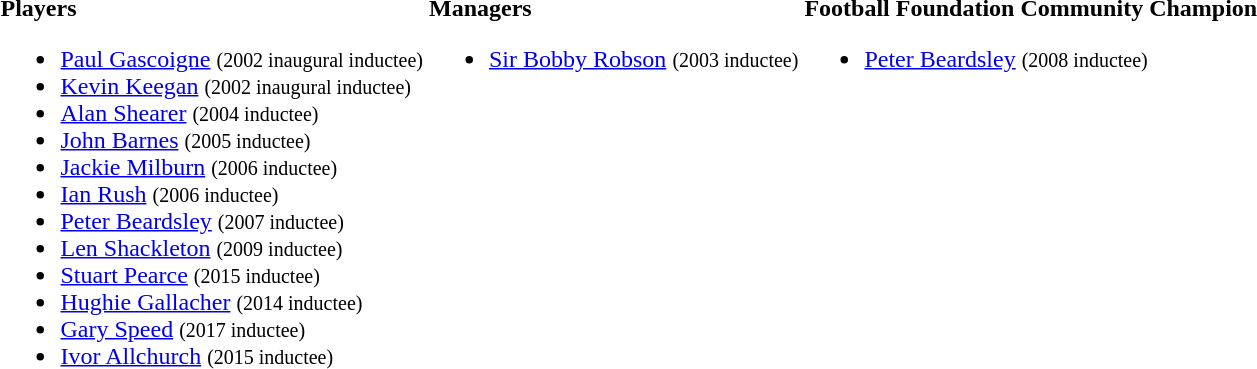<table>
<tr style="vertical-align:top;">
<td><br><strong>Players</strong><ul><li> <a href='#'>Paul Gascoigne</a> <small>(2002 inaugural inductee)</small></li><li> <a href='#'>Kevin Keegan</a> <small>(2002 inaugural inductee)</small></li><li> <a href='#'>Alan Shearer</a> <small>(2004 inductee)</small></li><li> <a href='#'>John Barnes</a> <small>(2005 inductee)</small></li><li> <a href='#'>Jackie Milburn</a> <small>(2006 inductee)</small></li><li> <a href='#'>Ian Rush</a> <small>(2006 inductee)</small></li><li> <a href='#'>Peter Beardsley</a> <small>(2007 inductee)</small></li><li> <a href='#'>Len Shackleton</a> <small>(2009 inductee)</small></li><li> <a href='#'>Stuart Pearce</a> <small>(2015 inductee)</small></li><li> <a href='#'>Hughie Gallacher</a> <small>(2014 inductee)</small></li><li> <a href='#'>Gary Speed</a> <small>(2017 inductee)</small></li><li> <a href='#'>Ivor Allchurch</a> <small>(2015 inductee)</small></li></ul></td>
<td><br><strong>Managers</strong><ul><li> <a href='#'>Sir Bobby Robson</a> <small>(2003 inductee)</small></li></ul></td>
<td><br><strong>Football Foundation Community Champion</strong><ul><li> <a href='#'>Peter Beardsley</a> <small>(2008 inductee)</small></li></ul></td>
</tr>
</table>
